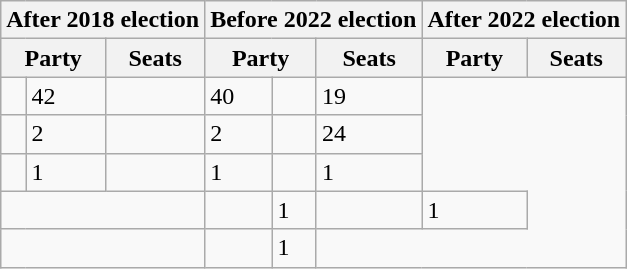<table class="wikitable">
<tr>
<th colspan="3">After 2018 election</th>
<th colspan="3">Before 2022 election</th>
<th colspan="3">After 2022 election</th>
</tr>
<tr>
<th colspan="2">Party</th>
<th>Seats</th>
<th colspan="2">Party</th>
<th>Seats</th>
<th colspan="2">Party</th>
<th>Seats</th>
</tr>
<tr>
<td></td>
<td>42</td>
<td></td>
<td>40</td>
<td></td>
<td>19</td>
</tr>
<tr>
<td></td>
<td>2</td>
<td></td>
<td>2</td>
<td></td>
<td>24</td>
</tr>
<tr>
<td></td>
<td>1</td>
<td></td>
<td>1</td>
<td></td>
<td>1</td>
</tr>
<tr>
<td colspan=3></td>
<td></td>
<td>1</td>
<td></td>
<td>1</td>
</tr>
<tr>
<td colspan=3></td>
<td></td>
<td>1</td>
</tr>
</table>
